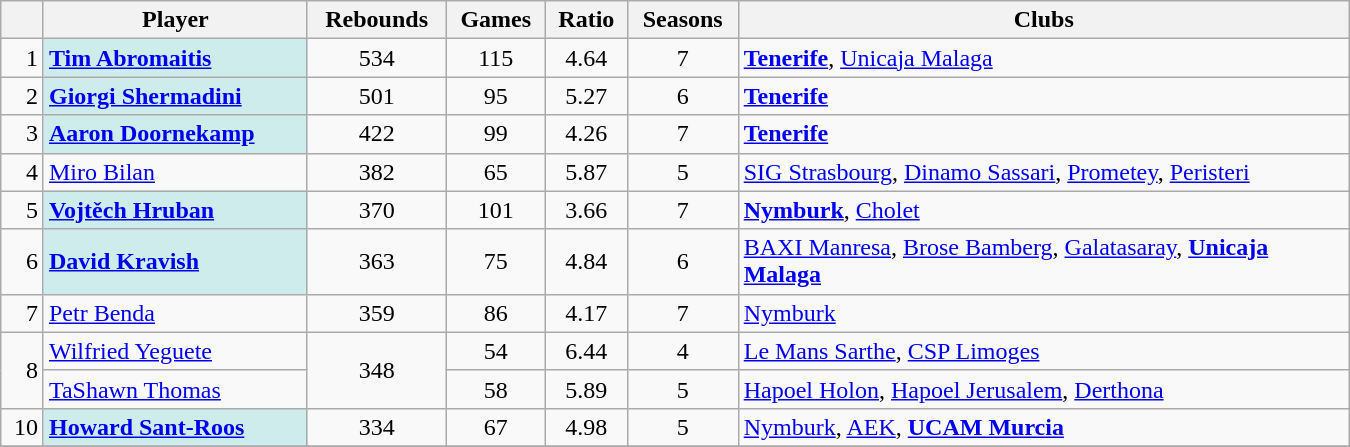<table class="wikitable" width="900">
<tr>
<th></th>
<th>Player</th>
<th>Rebounds</th>
<th>Games</th>
<th>Ratio</th>
<th>Seasons</th>
<th width=400>Clubs</th>
</tr>
<tr>
<td align="right">1</td>
<td bgcolor="#CFECEC"> <strong><a href='#'>Tim Abromaitis</a></strong></td>
<td align="center">534</td>
<td align="center">115</td>
<td align="center">4.64</td>
<td align="center">7</td>
<td><strong><a href='#'>Tenerife</a></strong>, <a href='#'>Unicaja Malaga</a></td>
</tr>
<tr>
<td align="right">2</td>
<td bgcolor="#CFECEC"> <strong><a href='#'>Giorgi Shermadini</a></strong></td>
<td align="center">501</td>
<td align="center">95</td>
<td align="center">5.27</td>
<td align="center">6</td>
<td><strong><a href='#'>Tenerife</a></strong></td>
</tr>
<tr>
<td align="right">3</td>
<td bgcolor="#CFECEC"> <strong><a href='#'>Aaron Doornekamp</a></strong></td>
<td align="center">422</td>
<td align="center">99</td>
<td align="center">4.26</td>
<td align="center">7</td>
<td><strong><a href='#'>Tenerife</a></strong></td>
</tr>
<tr>
<td align="right">4</td>
<td> <a href='#'>Miro Bilan</a></td>
<td align="center">382</td>
<td align="center">65</td>
<td align="center">5.87</td>
<td align="center">5</td>
<td><a href='#'>SIG Strasbourg</a>, <a href='#'>Dinamo Sassari</a>, <a href='#'>Prometey</a>, <a href='#'>Peristeri</a></td>
</tr>
<tr>
<td align="right">5</td>
<td bgcolor="#CFECEC"> <strong><a href='#'>Vojtěch Hruban</a></strong></td>
<td align="center">370</td>
<td align="center">101</td>
<td align="center">3.66</td>
<td align="center">7</td>
<td><strong><a href='#'>Nymburk</a></strong>, <a href='#'>Cholet</a></td>
</tr>
<tr>
<td align="right">6</td>
<td bgcolor="#CFECEC"> <strong><a href='#'>David Kravish</a></strong></td>
<td align="center">363</td>
<td align="center">75</td>
<td align="center">4.84</td>
<td align="center">6</td>
<td><a href='#'>BAXI Manresa</a>, <a href='#'>Brose Bamberg</a>, <a href='#'>Galatasaray</a>, <strong><a href='#'>Unicaja Malaga</a></strong></td>
</tr>
<tr>
<td align="right">7</td>
<td> <a href='#'>Petr Benda</a></td>
<td align="center">359</td>
<td align="center">86</td>
<td align="center">4.17</td>
<td align="center">7</td>
<td><a href='#'>Nymburk</a></td>
</tr>
<tr>
<td rowspan=2 align="right">8</td>
<td> <a href='#'>Wilfried Yeguete</a></td>
<td rowspan=2 align="center">348</td>
<td align="center">54</td>
<td align="center">6.44</td>
<td align="center">4</td>
<td><a href='#'>Le Mans Sarthe</a>, <a href='#'>CSP Limoges</a></td>
</tr>
<tr>
<td> <a href='#'>TaShawn Thomas</a></td>
<td align="center">58</td>
<td align="center">5.89</td>
<td align="center">5</td>
<td><a href='#'>Hapoel Holon</a>, <a href='#'>Hapoel Jerusalem</a>, <a href='#'>Derthona</a></td>
</tr>
<tr>
<td align="right">10</td>
<td bgcolor="#CFECEC"> <strong><a href='#'>Howard Sant-Roos</a></strong></td>
<td align="center">334</td>
<td align="center">67</td>
<td align="center">4.98</td>
<td align="center">5</td>
<td><a href='#'>Nymburk</a>, <a href='#'>AEK</a>, <strong><a href='#'>UCAM Murcia</a></strong></td>
</tr>
<tr>
</tr>
</table>
